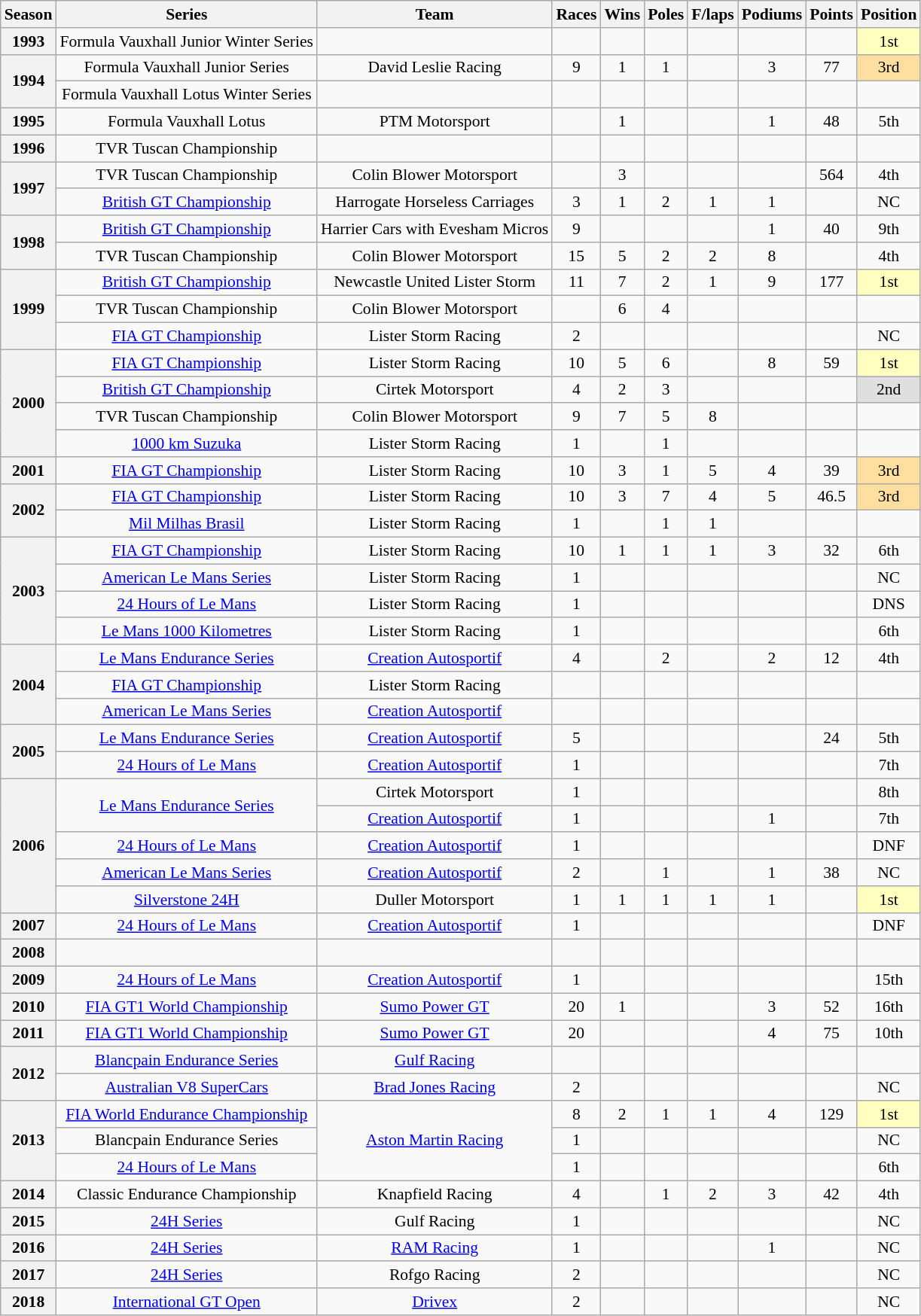<table class="wikitable" style="font-size: 90%; text-align:center">
<tr>
<th>Season</th>
<th>Series</th>
<th>Team</th>
<th>Races</th>
<th>Wins</th>
<th>Poles</th>
<th>F/laps</th>
<th>Podiums</th>
<th>Points</th>
<th>Position</th>
</tr>
<tr>
<th>1993</th>
<td align="left">Formula Vauxhall Junior Winter Series</td>
<td align="left"></td>
<td></td>
<td></td>
<td></td>
<td></td>
<td></td>
<td></td>
<td style="background:#FFFFBF;">1st</td>
</tr>
<tr>
<th rowspan="2">1994</th>
<td>Formula Vauxhall Junior Series</td>
<td>David Leslie Racing</td>
<td>9</td>
<td>1</td>
<td>1</td>
<td></td>
<td>3</td>
<td>77</td>
<td style="background:#FFDF9F;">3rd</td>
</tr>
<tr>
<td>Formula Vauxhall Lotus Winter Series</td>
<td></td>
<td></td>
<td></td>
<td></td>
<td></td>
<td></td>
<td></td>
<td></td>
</tr>
<tr>
<th>1995</th>
<td>Formula Vauxhall Lotus</td>
<td>PTM Motorsport</td>
<td></td>
<td>1</td>
<td></td>
<td></td>
<td>1</td>
<td>48</td>
<td>5th</td>
</tr>
<tr>
<th>1996</th>
<td>TVR Tuscan Championship</td>
<td></td>
<td></td>
<td></td>
<td></td>
<td></td>
<td></td>
<td></td>
<td></td>
</tr>
<tr>
<th rowspan="2">1997</th>
<td>TVR Tuscan Championship</td>
<td>Colin Blower Motorsport</td>
<td></td>
<td>3</td>
<td></td>
<td></td>
<td></td>
<td>564</td>
<td>4th</td>
</tr>
<tr>
<td><a href='#'>British GT Championship</a></td>
<td>Harrogate Horseless Carriages</td>
<td>3</td>
<td>1</td>
<td>2</td>
<td>1</td>
<td>1</td>
<td></td>
<td>NC</td>
</tr>
<tr>
<th rowspan="2">1998</th>
<td><a href='#'>British GT Championship</a></td>
<td>Harrier Cars with Evesham Micros</td>
<td>9</td>
<td></td>
<td></td>
<td></td>
<td>1</td>
<td>40</td>
<td>9th</td>
</tr>
<tr>
<td>TVR Tuscan Championship</td>
<td>Colin Blower Motorsport</td>
<td>15</td>
<td>5</td>
<td>2</td>
<td>2</td>
<td>8</td>
<td></td>
<td>4th</td>
</tr>
<tr>
<th rowspan="3">1999</th>
<td><a href='#'>British GT Championship</a></td>
<td>Newcastle United Lister Storm</td>
<td>11</td>
<td>7</td>
<td>2</td>
<td>1</td>
<td>9</td>
<td>177</td>
<td style="background:#FFFFBF;">1st</td>
</tr>
<tr>
<td>TVR Tuscan Championship</td>
<td>Colin Blower Motorsport</td>
<td></td>
<td>6</td>
<td>4</td>
<td></td>
<td></td>
<td></td>
<td></td>
</tr>
<tr>
<td><a href='#'>FIA GT Championship</a></td>
<td>Lister Storm Racing</td>
<td>2</td>
<td></td>
<td></td>
<td></td>
<td></td>
<td></td>
<td>NC</td>
</tr>
<tr>
<th rowspan="4">2000</th>
<td><a href='#'>FIA GT Championship</a></td>
<td>Lister Storm Racing</td>
<td>10</td>
<td>5</td>
<td>6</td>
<td></td>
<td>8</td>
<td>59</td>
<td style="background:#FFFFBF;">1st</td>
</tr>
<tr>
<td><a href='#'>British GT Championship</a></td>
<td>Cirtek Motorsport</td>
<td>4</td>
<td>2</td>
<td>3</td>
<td></td>
<td></td>
<td></td>
<td style="background:#DFDFDF;">2nd</td>
</tr>
<tr>
<td>TVR Tuscan Championship</td>
<td>Colin Blower Motorsport</td>
<td>9</td>
<td>7</td>
<td>5</td>
<td>8</td>
<td></td>
<td></td>
<td></td>
</tr>
<tr>
<td><a href='#'>1000 km Suzuka</a></td>
<td>Lister Storm Racing</td>
<td>1</td>
<td></td>
<td>1</td>
<td></td>
<td></td>
<td></td>
<td></td>
</tr>
<tr>
<th>2001</th>
<td><a href='#'>FIA GT Championship</a></td>
<td>Lister Storm Racing</td>
<td>10</td>
<td>3</td>
<td>1</td>
<td>5</td>
<td>4</td>
<td>39</td>
<td style="background:#FFDF9F;">3rd</td>
</tr>
<tr>
<th rowspan="2">2002</th>
<td><a href='#'>FIA GT Championship</a></td>
<td>Lister Storm Racing</td>
<td>10</td>
<td>3</td>
<td>7</td>
<td>4</td>
<td>5</td>
<td>46.5</td>
<td style="background:#FFDF9F;">3rd</td>
</tr>
<tr>
<td><a href='#'>Mil Milhas Brasil</a></td>
<td>Lister Storm Racing</td>
<td>1</td>
<td></td>
<td>1</td>
<td>1</td>
<td></td>
<td></td>
<td></td>
</tr>
<tr>
<th rowspan="4">2003</th>
<td><a href='#'>FIA GT Championship</a></td>
<td>Lister Storm Racing</td>
<td>10</td>
<td>1</td>
<td>1</td>
<td>1</td>
<td>3</td>
<td>32</td>
<td>6th</td>
</tr>
<tr>
<td><a href='#'>American Le Mans Series</a></td>
<td>Lister Storm Racing</td>
<td>1</td>
<td></td>
<td></td>
<td></td>
<td></td>
<td></td>
<td>NC</td>
</tr>
<tr>
<td><a href='#'>24 Hours of Le Mans</a></td>
<td>Lister Storm Racing</td>
<td>1</td>
<td></td>
<td></td>
<td></td>
<td></td>
<td></td>
<td>DNS</td>
</tr>
<tr>
<td><a href='#'>Le Mans 1000 Kilometres</a></td>
<td>Lister Storm Racing</td>
<td>1</td>
<td></td>
<td></td>
<td></td>
<td></td>
<td></td>
<td>6th</td>
</tr>
<tr>
<th rowspan="3">2004</th>
<td><a href='#'>Le Mans Endurance Series</a></td>
<td><a href='#'>Creation Autosportif</a></td>
<td>4</td>
<td></td>
<td>2</td>
<td></td>
<td>2</td>
<td>12</td>
<td>4th</td>
</tr>
<tr>
<td><a href='#'>FIA GT Championship</a></td>
<td>Lister Storm Racing</td>
<td></td>
<td></td>
<td></td>
<td></td>
<td></td>
<td></td>
<td></td>
</tr>
<tr>
<td><a href='#'>American Le Mans Series</a></td>
<td><a href='#'>Creation Autosportif</a></td>
<td></td>
<td></td>
<td></td>
<td></td>
<td></td>
<td></td>
<td></td>
</tr>
<tr>
<th rowspan="2">2005</th>
<td><a href='#'>Le Mans Endurance Series</a></td>
<td><a href='#'>Creation Autosportif</a></td>
<td>5</td>
<td></td>
<td></td>
<td></td>
<td></td>
<td>24</td>
<td>5th</td>
</tr>
<tr>
<td><a href='#'>24 Hours of Le Mans</a></td>
<td><a href='#'>Creation Autosportif</a></td>
<td>1</td>
<td></td>
<td></td>
<td></td>
<td></td>
<td></td>
<td>7th</td>
</tr>
<tr>
<th rowspan="5">2006</th>
<td rowspan="2"><a href='#'>Le Mans Endurance Series</a></td>
<td>Cirtek Motorsport</td>
<td>1</td>
<td></td>
<td></td>
<td></td>
<td></td>
<td></td>
<td>8th</td>
</tr>
<tr>
<td><a href='#'>Creation Autosportif</a></td>
<td>1</td>
<td></td>
<td></td>
<td></td>
<td>1</td>
<td></td>
<td>7th</td>
</tr>
<tr>
<td><a href='#'>24 Hours of Le Mans</a></td>
<td><a href='#'>Creation Autosportif</a></td>
<td>1</td>
<td></td>
<td></td>
<td></td>
<td></td>
<td></td>
<td>DNF</td>
</tr>
<tr>
<td><a href='#'>American Le Mans Series</a></td>
<td><a href='#'>Creation Autosportif</a></td>
<td>2</td>
<td></td>
<td>1</td>
<td></td>
<td>1</td>
<td>38</td>
<td>NC</td>
</tr>
<tr>
<td><a href='#'>Silverstone 24H</a></td>
<td>Duller Motorsport</td>
<td>1</td>
<td>1</td>
<td>1</td>
<td>1</td>
<td>1</td>
<td></td>
<td style="background:#FFFFBF;">1st</td>
</tr>
<tr>
<th>2007</th>
<td><a href='#'>24 Hours of Le Mans</a></td>
<td><a href='#'>Creation Autosportif</a></td>
<td>1</td>
<td></td>
<td></td>
<td></td>
<td></td>
<td></td>
<td>DNF</td>
</tr>
<tr>
<th>2008</th>
<td></td>
<td></td>
<td></td>
<td></td>
<td></td>
<td></td>
<td></td>
<td></td>
<td></td>
</tr>
<tr>
<th>2009</th>
<td><a href='#'>24 Hours of Le Mans</a></td>
<td><a href='#'>Creation Autosportif</a></td>
<td>1</td>
<td></td>
<td></td>
<td></td>
<td></td>
<td></td>
<td>15th</td>
</tr>
<tr>
<th>2010</th>
<td><a href='#'>FIA GT1 World Championship</a></td>
<td><a href='#'>Sumo Power GT</a></td>
<td>20</td>
<td>1</td>
<td></td>
<td></td>
<td>3</td>
<td>52</td>
<td>16th</td>
</tr>
<tr>
<th>2011</th>
<td><a href='#'>FIA GT1 World Championship</a></td>
<td><a href='#'>Sumo Power GT</a></td>
<td>20</td>
<td></td>
<td></td>
<td></td>
<td>4</td>
<td>75</td>
<td>10th</td>
</tr>
<tr>
<th rowspan="2">2012</th>
<td><a href='#'>Blancpain Endurance Series</a></td>
<td><a href='#'>Gulf Racing</a></td>
<td></td>
<td></td>
<td></td>
<td></td>
<td></td>
<td></td>
<td></td>
</tr>
<tr>
<td><a href='#'>Australian V8 SuperCars</a></td>
<td><a href='#'>Brad Jones Racing</a></td>
<td>2</td>
<td></td>
<td></td>
<td></td>
<td></td>
<td></td>
<td>NC</td>
</tr>
<tr>
<th rowspan="3">2013</th>
<td><a href='#'>FIA World Endurance Championship</a></td>
<td rowspan="3"><a href='#'>Aston Martin Racing</a></td>
<td>8</td>
<td>2</td>
<td>1</td>
<td>1</td>
<td>4</td>
<td>129</td>
<td style="background:#FFFFBF;">1st</td>
</tr>
<tr>
<td>Blancpain Endurance Series</td>
<td>1</td>
<td></td>
<td></td>
<td></td>
<td></td>
<td></td>
<td>NC</td>
</tr>
<tr>
<td><a href='#'>24 Hours of Le Mans</a></td>
<td>1</td>
<td></td>
<td></td>
<td></td>
<td></td>
<td></td>
<td>6th</td>
</tr>
<tr>
<th>2014</th>
<td>Classic Endurance Championship</td>
<td>Knapfield Racing</td>
<td>4</td>
<td></td>
<td>1</td>
<td>2</td>
<td>3</td>
<td>42</td>
<td>4th</td>
</tr>
<tr>
<th>2015</th>
<td><a href='#'>24H Series</a></td>
<td>Gulf Racing</td>
<td>1</td>
<td></td>
<td></td>
<td></td>
<td></td>
<td></td>
<td>NC</td>
</tr>
<tr>
<th>2016</th>
<td><a href='#'>24H Series</a></td>
<td><a href='#'>RAM Racing</a></td>
<td>1</td>
<td></td>
<td></td>
<td></td>
<td>1</td>
<td></td>
<td>NC</td>
</tr>
<tr>
<th>2017</th>
<td><a href='#'>24H Series</a></td>
<td>Rofgo Racing</td>
<td>2</td>
<td></td>
<td></td>
<td></td>
<td></td>
<td></td>
<td>NC</td>
</tr>
<tr>
<th>2018</th>
<td><a href='#'>International GT Open</a></td>
<td><a href='#'>Drivex</a></td>
<td>2</td>
<td></td>
<td></td>
<td></td>
<td></td>
<td></td>
<td>NC</td>
</tr>
</table>
